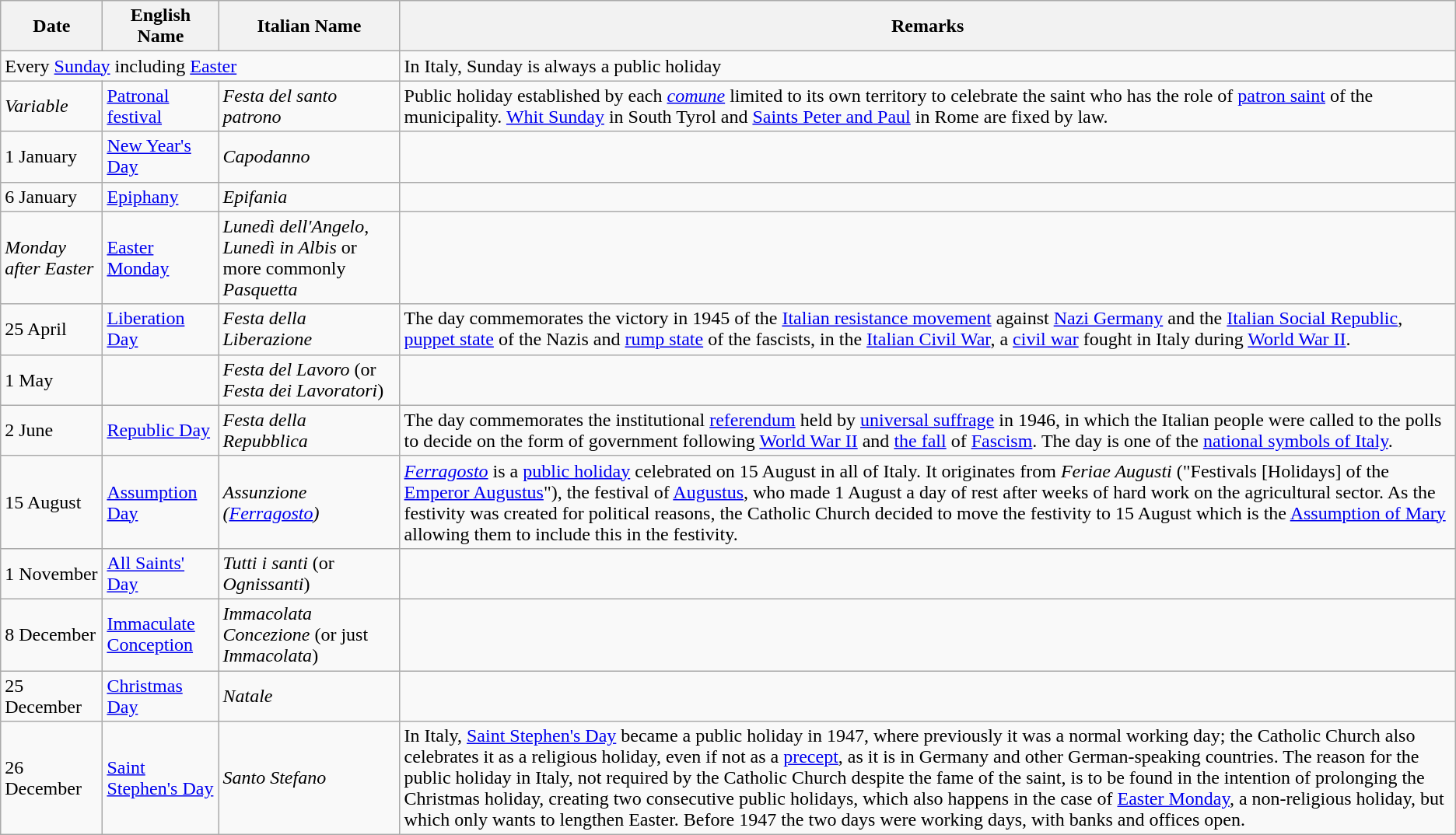<table class="wikitable">
<tr>
<th>Date</th>
<th>English Name</th>
<th>Italian Name</th>
<th>Remarks</th>
</tr>
<tr>
<td colspan="3">Every <a href='#'>Sunday</a> including <a href='#'>Easter</a></td>
<td>In Italy, Sunday is always a public holiday</td>
</tr>
<tr>
<td><em>Variable</em></td>
<td><a href='#'>Patronal festival</a></td>
<td><em>Festa del santo patrono</em></td>
<td>Public holiday established by each <em><a href='#'>comune</a></em> limited to its own territory to celebrate the saint who has the role of <a href='#'>patron saint</a> of the municipality. <a href='#'>Whit Sunday</a> in South Tyrol and <a href='#'>Saints Peter and Paul</a> in Rome are fixed by law.</td>
</tr>
<tr>
<td>1 January</td>
<td><a href='#'>New Year's Day</a></td>
<td><em>Capodanno</em></td>
<td></td>
</tr>
<tr>
<td>6 January</td>
<td><a href='#'>Epiphany</a></td>
<td><em>Epifania</em></td>
<td></td>
</tr>
<tr>
<td><em>Monday after Easter</em></td>
<td><a href='#'>Easter Monday</a></td>
<td><em>Lunedì dell'Angelo</em>, <em>Lunedì in Albis</em> or more commonly <em>Pasquetta</em></td>
<td></td>
</tr>
<tr>
<td>25 April</td>
<td><a href='#'>Liberation Day</a></td>
<td><em>Festa della Liberazione</em></td>
<td>The day commemorates the victory in 1945 of the <a href='#'>Italian resistance movement</a> against <a href='#'>Nazi Germany</a> and the <a href='#'>Italian Social Republic</a>, <a href='#'>puppet state</a> of the Nazis and <a href='#'>rump state</a> of the fascists, in the <a href='#'>Italian Civil War</a>, a <a href='#'>civil war</a> fought in Italy during <a href='#'>World War II</a>.</td>
</tr>
<tr>
<td>1 May</td>
<td></td>
<td><em>Festa del Lavoro</em> (or <em>Festa dei Lavoratori</em>)</td>
<td></td>
</tr>
<tr>
<td>2 June</td>
<td><a href='#'>Republic Day</a></td>
<td><em>Festa della Repubblica</em></td>
<td>The day commemorates the institutional <a href='#'>referendum</a> held by <a href='#'>universal suffrage</a> in 1946, in which the Italian people were called to the polls to decide on the form of government following <a href='#'>World War II</a> and <a href='#'>the fall</a> of <a href='#'>Fascism</a>. The day is one of the <a href='#'>national symbols of Italy</a>.</td>
</tr>
<tr>
<td>15 August</td>
<td><a href='#'>Assumption Day</a></td>
<td><em>Assunzione (<a href='#'>Ferragosto</a>)</em></td>
<td><em><a href='#'>Ferragosto</a></em> is a <a href='#'>public holiday</a> celebrated on 15 August in all of Italy. It originates from <em>Feriae Augusti</em> ("Festivals [Holidays] of the <a href='#'>Emperor Augustus</a>"), the festival of <a href='#'>Augustus</a>, who made 1 August a day of rest after weeks of hard work on the agricultural sector. As the festivity was created for political reasons, the Catholic Church decided to move the festivity to 15 August which is the <a href='#'>Assumption of Mary</a> allowing them to include this in the festivity.</td>
</tr>
<tr>
<td>1 November</td>
<td><a href='#'>All Saints' Day</a></td>
<td><em>Tutti i santi</em> (or <em>Ognissanti</em>)</td>
<td></td>
</tr>
<tr>
<td>8 December</td>
<td><a href='#'>Immaculate Conception</a></td>
<td><em>Immacolata Concezione</em> (or just <em>Immacolata</em>)</td>
<td></td>
</tr>
<tr>
<td>25 December</td>
<td><a href='#'>Christmas Day</a></td>
<td><em>Natale</em></td>
<td></td>
</tr>
<tr>
<td>26 December</td>
<td><a href='#'>Saint Stephen's Day</a></td>
<td><em>Santo Stefano</em></td>
<td>In Italy, <a href='#'>Saint Stephen's Day</a> became a public holiday in 1947, where previously it was a normal working day; the Catholic Church also celebrates it as a religious holiday, even if not as a <a href='#'>precept</a>, as it is in Germany and other German-speaking countries. The reason for the public holiday in Italy, not required by the Catholic Church despite the fame of the saint, is to be found in the intention of prolonging the Christmas holiday, creating two consecutive public holidays, which also happens in the case of <a href='#'>Easter Monday</a>, a non-religious holiday, but which only wants to lengthen Easter. Before 1947 the two days were working days, with banks and offices open.</td>
</tr>
</table>
